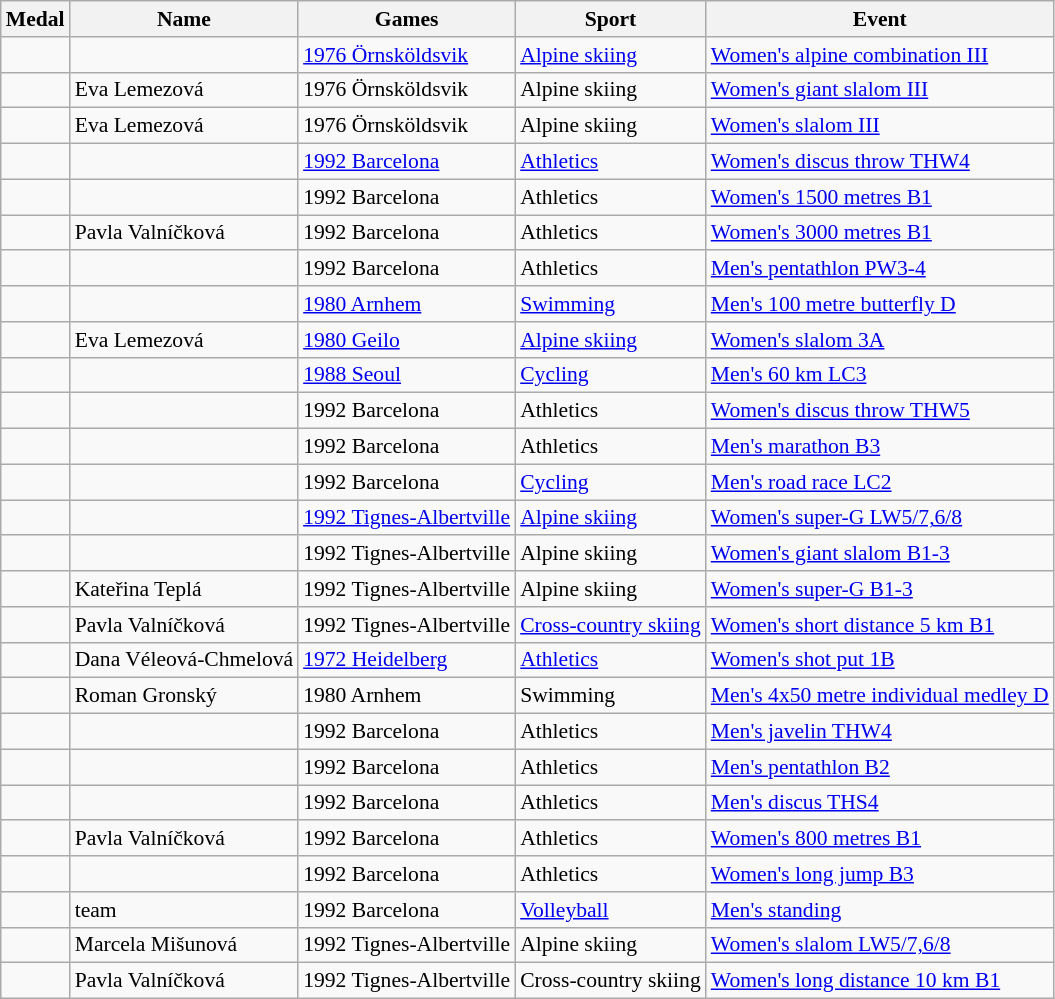<table class="wikitable sortable" style="font-size:90%">
<tr>
<th>Medal</th>
<th>Name</th>
<th>Games</th>
<th>Sport</th>
<th>Event</th>
</tr>
<tr>
<td></td>
<td></td>
<td><a href='#'>1976 Örnsköldsvik</a></td>
<td><a href='#'>Alpine skiing</a></td>
<td><a href='#'>Women's alpine combination III</a></td>
</tr>
<tr>
<td></td>
<td>Eva Lemezová</td>
<td>1976 Örnsköldsvik</td>
<td>Alpine skiing</td>
<td><a href='#'>Women's giant slalom III</a></td>
</tr>
<tr>
<td></td>
<td>Eva Lemezová</td>
<td>1976 Örnsköldsvik</td>
<td>Alpine skiing</td>
<td><a href='#'>Women's slalom III</a></td>
</tr>
<tr>
<td></td>
<td></td>
<td><a href='#'>1992 Barcelona</a></td>
<td><a href='#'>Athletics</a></td>
<td><a href='#'>Women's discus throw THW4</a></td>
</tr>
<tr>
<td></td>
<td></td>
<td>1992 Barcelona</td>
<td>Athletics</td>
<td><a href='#'>Women's 1500 metres B1</a></td>
</tr>
<tr>
<td></td>
<td>Pavla Valníčková</td>
<td>1992 Barcelona</td>
<td>Athletics</td>
<td><a href='#'>Women's 3000 metres B1</a></td>
</tr>
<tr>
<td></td>
<td></td>
<td>1992 Barcelona</td>
<td>Athletics</td>
<td><a href='#'>Men's pentathlon PW3-4</a></td>
</tr>
<tr>
<td></td>
<td></td>
<td><a href='#'>1980 Arnhem</a></td>
<td><a href='#'>Swimming</a></td>
<td><a href='#'>Men's 100 metre butterfly D</a></td>
</tr>
<tr>
<td></td>
<td>Eva Lemezová</td>
<td><a href='#'>1980 Geilo</a></td>
<td><a href='#'>Alpine skiing</a></td>
<td><a href='#'>Women's slalom 3A</a></td>
</tr>
<tr>
<td></td>
<td></td>
<td><a href='#'>1988 Seoul</a></td>
<td><a href='#'>Cycling</a></td>
<td><a href='#'>Men's 60 km LC3</a></td>
</tr>
<tr>
<td></td>
<td></td>
<td>1992 Barcelona</td>
<td>Athletics</td>
<td><a href='#'>Women's discus throw THW5</a></td>
</tr>
<tr>
<td></td>
<td></td>
<td>1992 Barcelona</td>
<td>Athletics</td>
<td><a href='#'>Men's marathon B3</a></td>
</tr>
<tr>
<td></td>
<td></td>
<td>1992 Barcelona</td>
<td><a href='#'>Cycling</a></td>
<td><a href='#'>Men's road race LC2</a></td>
</tr>
<tr>
<td></td>
<td></td>
<td><a href='#'>1992 Tignes-Albertville</a></td>
<td><a href='#'>Alpine skiing</a></td>
<td><a href='#'>Women's super-G LW5/7,6/8</a></td>
</tr>
<tr>
<td></td>
<td></td>
<td>1992 Tignes-Albertville</td>
<td>Alpine skiing</td>
<td><a href='#'>Women's giant slalom B1-3</a></td>
</tr>
<tr>
<td></td>
<td>Kateřina Teplá</td>
<td>1992 Tignes-Albertville</td>
<td>Alpine skiing</td>
<td><a href='#'>Women's super-G B1-3</a></td>
</tr>
<tr>
<td></td>
<td>Pavla Valníčková</td>
<td>1992 Tignes-Albertville</td>
<td><a href='#'>Cross-country skiing</a></td>
<td><a href='#'>Women's short distance 5 km B1</a></td>
</tr>
<tr>
<td></td>
<td>Dana Véleová-Chmelová</td>
<td><a href='#'>1972 Heidelberg</a></td>
<td><a href='#'>Athletics</a></td>
<td><a href='#'>Women's shot put 1B</a></td>
</tr>
<tr>
<td></td>
<td>Roman Gronský</td>
<td>1980 Arnhem</td>
<td>Swimming</td>
<td><a href='#'>Men's 4x50 metre individual medley D</a></td>
</tr>
<tr>
<td></td>
<td></td>
<td>1992 Barcelona</td>
<td>Athletics</td>
<td><a href='#'>Men's javelin THW4</a></td>
</tr>
<tr>
<td></td>
<td></td>
<td>1992 Barcelona</td>
<td>Athletics</td>
<td><a href='#'>Men's pentathlon B2</a></td>
</tr>
<tr>
<td></td>
<td></td>
<td>1992 Barcelona</td>
<td>Athletics</td>
<td><a href='#'>Men's discus THS4</a></td>
</tr>
<tr>
<td></td>
<td>Pavla Valníčková</td>
<td>1992 Barcelona</td>
<td>Athletics</td>
<td><a href='#'>Women's 800 metres B1</a></td>
</tr>
<tr>
<td></td>
<td></td>
<td>1992 Barcelona</td>
<td>Athletics</td>
<td><a href='#'>Women's long jump B3</a></td>
</tr>
<tr>
<td></td>
<td>team</td>
<td>1992 Barcelona</td>
<td><a href='#'>Volleyball</a></td>
<td><a href='#'>Men's standing</a></td>
</tr>
<tr>
<td></td>
<td>Marcela Mišunová</td>
<td>1992 Tignes-Albertville</td>
<td>Alpine skiing</td>
<td><a href='#'>Women's slalom LW5/7,6/8</a></td>
</tr>
<tr>
<td></td>
<td>Pavla Valníčková</td>
<td>1992 Tignes-Albertville</td>
<td>Cross-country skiing</td>
<td><a href='#'>Women's long distance 10 km B1</a></td>
</tr>
</table>
